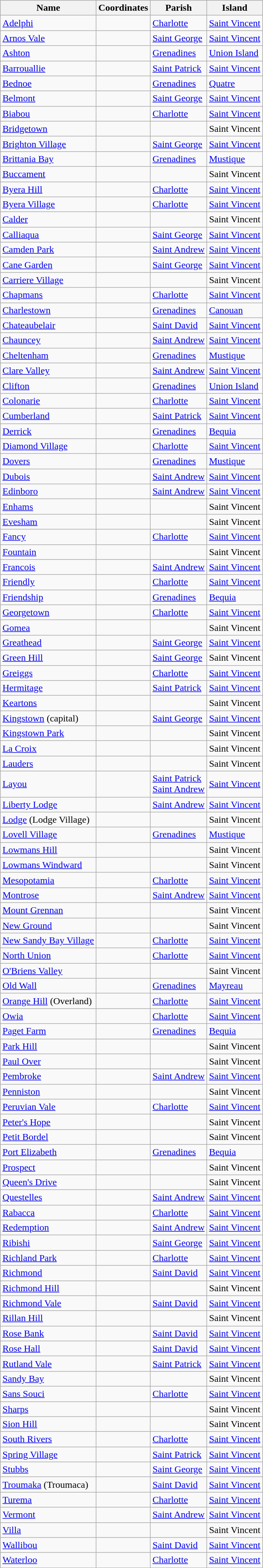<table class="wikitable sortable">
<tr>
<th>Name</th>
<th>Coordinates</th>
<th>Parish</th>
<th>Island</th>
</tr>
<tr>
<td><a href='#'>Adelphi</a></td>
<td> </td>
<td><a href='#'>Charlotte</a></td>
<td><a href='#'>Saint Vincent</a></td>
</tr>
<tr>
<td><a href='#'>Arnos Vale</a></td>
<td> </td>
<td><a href='#'>Saint George</a></td>
<td><a href='#'>Saint Vincent</a></td>
</tr>
<tr>
<td><a href='#'>Ashton</a></td>
<td> </td>
<td><a href='#'>Grenadines</a></td>
<td><a href='#'>Union Island</a></td>
</tr>
<tr>
<td><a href='#'>Barrouallie</a></td>
<td> </td>
<td><a href='#'>Saint Patrick</a></td>
<td><a href='#'>Saint Vincent</a></td>
</tr>
<tr>
<td><a href='#'>Bednoe</a></td>
<td></td>
<td><a href='#'>Grenadines</a></td>
<td><a href='#'>Quatre</a></td>
</tr>
<tr>
<td><a href='#'>Belmont</a></td>
<td> </td>
<td><a href='#'>Saint George</a></td>
<td><a href='#'>Saint Vincent</a></td>
</tr>
<tr>
<td><a href='#'>Biabou</a></td>
<td> </td>
<td><a href='#'>Charlotte</a></td>
<td><a href='#'>Saint Vincent</a></td>
</tr>
<tr>
<td><a href='#'>Bridgetown</a></td>
<td></td>
<td></td>
<td>Saint Vincent</td>
</tr>
<tr>
<td><a href='#'>Brighton Village</a></td>
<td> </td>
<td><a href='#'>Saint George</a></td>
<td><a href='#'>Saint Vincent</a></td>
</tr>
<tr>
<td><a href='#'>Brittania Bay</a></td>
<td></td>
<td><a href='#'>Grenadines</a></td>
<td><a href='#'>Mustique</a></td>
</tr>
<tr>
<td><a href='#'>Buccament</a></td>
<td></td>
<td></td>
<td>Saint Vincent</td>
</tr>
<tr>
<td><a href='#'>Byera Hill</a></td>
<td></td>
<td><a href='#'>Charlotte</a></td>
<td><a href='#'>Saint Vincent</a></td>
</tr>
<tr>
<td><a href='#'>Byera Village</a></td>
<td></td>
<td><a href='#'>Charlotte</a></td>
<td><a href='#'>Saint Vincent</a></td>
</tr>
<tr>
<td><a href='#'>Calder</a></td>
<td></td>
<td></td>
<td>Saint Vincent</td>
</tr>
<tr>
<td><a href='#'>Calliaqua</a></td>
<td> </td>
<td><a href='#'>Saint George</a></td>
<td><a href='#'>Saint Vincent</a></td>
</tr>
<tr>
<td><a href='#'>Camden Park</a></td>
<td> </td>
<td><a href='#'>Saint Andrew</a></td>
<td><a href='#'>Saint Vincent</a></td>
</tr>
<tr>
<td><a href='#'>Cane Garden</a></td>
<td></td>
<td><a href='#'>Saint George</a></td>
<td><a href='#'>Saint Vincent</a></td>
</tr>
<tr>
<td><a href='#'>Carriere Village</a></td>
<td></td>
<td></td>
<td>Saint Vincent</td>
</tr>
<tr>
<td><a href='#'>Chapmans</a></td>
<td></td>
<td><a href='#'>Charlotte</a></td>
<td><a href='#'>Saint Vincent</a></td>
</tr>
<tr>
<td><a href='#'>Charlestown</a></td>
<td> </td>
<td><a href='#'>Grenadines</a></td>
<td><a href='#'>Canouan</a></td>
</tr>
<tr>
<td><a href='#'>Chateaubelair</a></td>
<td> </td>
<td><a href='#'>Saint David</a></td>
<td><a href='#'>Saint Vincent</a></td>
</tr>
<tr>
<td><a href='#'>Chauncey</a></td>
<td></td>
<td><a href='#'>Saint Andrew</a></td>
<td><a href='#'>Saint Vincent</a></td>
</tr>
<tr>
<td><a href='#'>Cheltenham</a></td>
<td></td>
<td><a href='#'>Grenadines</a></td>
<td><a href='#'>Mustique</a></td>
</tr>
<tr>
<td><a href='#'>Clare Valley</a></td>
<td></td>
<td><a href='#'>Saint Andrew</a></td>
<td><a href='#'>Saint Vincent</a></td>
</tr>
<tr>
<td><a href='#'>Clifton</a></td>
<td> </td>
<td><a href='#'>Grenadines</a></td>
<td><a href='#'>Union Island</a></td>
</tr>
<tr>
<td><a href='#'>Colonarie</a></td>
<td></td>
<td><a href='#'>Charlotte</a></td>
<td><a href='#'>Saint Vincent</a></td>
</tr>
<tr>
<td><a href='#'>Cumberland</a></td>
<td> </td>
<td><a href='#'>Saint Patrick</a></td>
<td><a href='#'>Saint Vincent</a></td>
</tr>
<tr>
<td><a href='#'>Derrick</a></td>
<td></td>
<td><a href='#'>Grenadines</a></td>
<td><a href='#'>Bequia</a></td>
</tr>
<tr>
<td><a href='#'>Diamond Village</a></td>
<td></td>
<td><a href='#'>Charlotte</a></td>
<td><a href='#'>Saint Vincent</a></td>
</tr>
<tr>
<td><a href='#'>Dovers</a></td>
<td></td>
<td><a href='#'>Grenadines</a></td>
<td><a href='#'>Mustique</a></td>
</tr>
<tr>
<td><a href='#'>Dubois</a></td>
<td></td>
<td><a href='#'>Saint Andrew</a></td>
<td><a href='#'>Saint Vincent</a></td>
</tr>
<tr>
<td><a href='#'>Edinboro</a></td>
<td> </td>
<td><a href='#'>Saint Andrew</a></td>
<td><a href='#'>Saint Vincent</a></td>
</tr>
<tr>
<td><a href='#'>Enhams</a></td>
<td></td>
<td></td>
<td>Saint Vincent</td>
</tr>
<tr>
<td><a href='#'>Evesham</a></td>
<td></td>
<td></td>
<td>Saint Vincent</td>
</tr>
<tr>
<td><a href='#'>Fancy</a></td>
<td></td>
<td><a href='#'>Charlotte</a></td>
<td><a href='#'>Saint Vincent</a></td>
</tr>
<tr>
<td><a href='#'>Fountain</a></td>
<td></td>
<td></td>
<td>Saint Vincent</td>
</tr>
<tr>
<td><a href='#'>Francois</a></td>
<td></td>
<td><a href='#'>Saint Andrew</a></td>
<td><a href='#'>Saint Vincent</a></td>
</tr>
<tr>
<td><a href='#'>Friendly</a></td>
<td></td>
<td><a href='#'>Charlotte</a></td>
<td><a href='#'>Saint Vincent</a></td>
</tr>
<tr>
<td><a href='#'>Friendship</a></td>
<td></td>
<td><a href='#'>Grenadines</a></td>
<td><a href='#'>Bequia</a></td>
</tr>
<tr>
<td><a href='#'>Georgetown</a></td>
<td></td>
<td><a href='#'>Charlotte</a></td>
<td><a href='#'>Saint Vincent</a></td>
</tr>
<tr>
<td><a href='#'>Gomea</a></td>
<td></td>
<td></td>
<td>Saint Vincent</td>
</tr>
<tr>
<td><a href='#'>Greathead</a></td>
<td></td>
<td><a href='#'>Saint George</a></td>
<td><a href='#'>Saint Vincent</a></td>
</tr>
<tr>
<td><a href='#'>Green Hill</a></td>
<td></td>
<td><a href='#'>Saint George</a></td>
<td>Saint Vincent</td>
</tr>
<tr>
<td><a href='#'>Greiggs</a></td>
<td></td>
<td><a href='#'>Charlotte</a></td>
<td><a href='#'>Saint Vincent</a></td>
</tr>
<tr>
<td><a href='#'>Hermitage</a></td>
<td></td>
<td><a href='#'>Saint Patrick</a></td>
<td><a href='#'>Saint Vincent</a></td>
</tr>
<tr>
<td><a href='#'>Keartons</a></td>
<td></td>
<td></td>
<td>Saint Vincent</td>
</tr>
<tr>
<td><a href='#'>Kingstown</a> (capital)</td>
<td> </td>
<td><a href='#'>Saint George</a></td>
<td><a href='#'>Saint Vincent</a></td>
</tr>
<tr>
<td><a href='#'>Kingstown Park</a></td>
<td></td>
<td></td>
<td>Saint Vincent</td>
</tr>
<tr>
<td><a href='#'>La Croix</a></td>
<td></td>
<td></td>
<td>Saint Vincent</td>
</tr>
<tr>
<td><a href='#'>Lauders</a></td>
<td></td>
<td></td>
<td>Saint Vincent</td>
</tr>
<tr>
<td><a href='#'>Layou</a></td>
<td> </td>
<td><a href='#'>Saint Patrick</a><br><a href='#'>Saint Andrew</a></td>
<td><a href='#'>Saint Vincent</a></td>
</tr>
<tr>
<td><a href='#'>Liberty Lodge</a></td>
<td></td>
<td><a href='#'>Saint Andrew</a></td>
<td><a href='#'>Saint Vincent</a></td>
</tr>
<tr>
<td><a href='#'>Lodge</a> (Lodge Village)</td>
<td></td>
<td></td>
<td>Saint Vincent</td>
</tr>
<tr>
<td><a href='#'>Lovell Village</a></td>
<td> </td>
<td><a href='#'>Grenadines</a></td>
<td><a href='#'>Mustique</a></td>
</tr>
<tr>
<td><a href='#'>Lowmans Hill</a></td>
<td></td>
<td></td>
<td>Saint Vincent</td>
</tr>
<tr>
<td><a href='#'>Lowmans Windward</a></td>
<td></td>
<td></td>
<td>Saint Vincent</td>
</tr>
<tr>
<td><a href='#'>Mesopotamia</a></td>
<td></td>
<td><a href='#'>Charlotte</a></td>
<td><a href='#'>Saint Vincent</a></td>
</tr>
<tr>
<td><a href='#'>Montrose</a></td>
<td></td>
<td><a href='#'>Saint Andrew</a></td>
<td><a href='#'>Saint Vincent</a></td>
</tr>
<tr>
<td><a href='#'>Mount Grennan</a></td>
<td></td>
<td></td>
<td>Saint Vincent</td>
</tr>
<tr>
<td><a href='#'>New Ground</a></td>
<td></td>
<td></td>
<td>Saint Vincent</td>
</tr>
<tr>
<td><a href='#'>New Sandy Bay Village</a></td>
<td> </td>
<td><a href='#'>Charlotte</a></td>
<td><a href='#'>Saint Vincent</a></td>
</tr>
<tr>
<td><a href='#'>North Union</a></td>
<td></td>
<td><a href='#'>Charlotte</a></td>
<td><a href='#'>Saint Vincent</a></td>
</tr>
<tr>
<td><a href='#'>O'Briens Valley</a></td>
<td></td>
<td></td>
<td>Saint Vincent</td>
</tr>
<tr>
<td><a href='#'>Old Wall</a></td>
<td> </td>
<td><a href='#'>Grenadines</a></td>
<td><a href='#'>Mayreau</a></td>
</tr>
<tr>
<td><a href='#'>Orange Hill</a> (Overland)</td>
<td></td>
<td><a href='#'>Charlotte</a></td>
<td><a href='#'>Saint Vincent</a></td>
</tr>
<tr>
<td><a href='#'>Owia</a></td>
<td> </td>
<td><a href='#'>Charlotte</a></td>
<td><a href='#'>Saint Vincent</a></td>
</tr>
<tr>
<td><a href='#'>Paget Farm</a></td>
<td></td>
<td><a href='#'>Grenadines</a></td>
<td><a href='#'>Bequia</a></td>
</tr>
<tr>
<td><a href='#'>Park Hill</a></td>
<td></td>
<td></td>
<td>Saint Vincent</td>
</tr>
<tr>
<td><a href='#'>Paul Over</a></td>
<td></td>
<td></td>
<td>Saint Vincent</td>
</tr>
<tr>
<td><a href='#'>Pembroke</a></td>
<td></td>
<td><a href='#'>Saint Andrew</a></td>
<td><a href='#'>Saint Vincent</a></td>
</tr>
<tr>
<td><a href='#'>Penniston</a></td>
<td></td>
<td></td>
<td>Saint Vincent</td>
</tr>
<tr>
<td><a href='#'>Peruvian Vale</a></td>
<td> </td>
<td><a href='#'>Charlotte</a></td>
<td><a href='#'>Saint Vincent</a></td>
</tr>
<tr>
<td><a href='#'>Peter's Hope</a></td>
<td></td>
<td></td>
<td>Saint Vincent</td>
</tr>
<tr>
<td><a href='#'>Petit Bordel</a></td>
<td></td>
<td></td>
<td>Saint Vincent</td>
</tr>
<tr>
<td><a href='#'>Port Elizabeth</a></td>
<td> </td>
<td><a href='#'>Grenadines</a></td>
<td><a href='#'>Bequia</a></td>
</tr>
<tr>
<td><a href='#'>Prospect</a></td>
<td></td>
<td></td>
<td>Saint Vincent</td>
</tr>
<tr>
<td><a href='#'>Queen's Drive</a></td>
<td></td>
<td></td>
<td>Saint Vincent</td>
</tr>
<tr>
<td><a href='#'>Questelles</a></td>
<td></td>
<td><a href='#'>Saint Andrew</a></td>
<td><a href='#'>Saint Vincent</a></td>
</tr>
<tr>
<td><a href='#'>Rabacca</a></td>
<td></td>
<td><a href='#'>Charlotte</a></td>
<td><a href='#'>Saint Vincent</a></td>
</tr>
<tr>
<td><a href='#'>Redemption</a></td>
<td></td>
<td><a href='#'>Saint Andrew</a></td>
<td><a href='#'>Saint Vincent</a></td>
</tr>
<tr>
<td><a href='#'>Ribishi</a></td>
<td> </td>
<td><a href='#'>Saint George</a></td>
<td><a href='#'>Saint Vincent</a></td>
</tr>
<tr>
<td><a href='#'>Richland Park</a></td>
<td></td>
<td><a href='#'>Charlotte</a></td>
<td><a href='#'>Saint Vincent</a></td>
</tr>
<tr>
<td><a href='#'>Richmond</a></td>
<td></td>
<td><a href='#'>Saint David</a></td>
<td><a href='#'>Saint Vincent</a></td>
</tr>
<tr>
<td><a href='#'>Richmond Hill</a></td>
<td></td>
<td></td>
<td>Saint Vincent</td>
</tr>
<tr>
<td><a href='#'>Richmond Vale</a></td>
<td> </td>
<td><a href='#'>Saint David</a></td>
<td><a href='#'>Saint Vincent</a></td>
</tr>
<tr>
<td><a href='#'>Rillan Hill</a></td>
<td></td>
<td></td>
<td>Saint Vincent</td>
</tr>
<tr>
<td><a href='#'>Rose Bank</a></td>
<td> </td>
<td><a href='#'>Saint David</a></td>
<td><a href='#'>Saint Vincent</a></td>
</tr>
<tr>
<td><a href='#'>Rose Hall</a></td>
<td> </td>
<td><a href='#'>Saint David</a></td>
<td><a href='#'>Saint Vincent</a></td>
</tr>
<tr>
<td><a href='#'>Rutland Vale</a></td>
<td></td>
<td><a href='#'>Saint Patrick</a></td>
<td><a href='#'>Saint Vincent</a></td>
</tr>
<tr>
<td><a href='#'>Sandy Bay</a></td>
<td></td>
<td></td>
<td>Saint Vincent</td>
</tr>
<tr>
<td><a href='#'>Sans Souci</a></td>
<td></td>
<td><a href='#'>Charlotte</a></td>
<td><a href='#'>Saint Vincent</a></td>
</tr>
<tr>
<td><a href='#'>Sharps</a></td>
<td></td>
<td></td>
<td>Saint Vincent</td>
</tr>
<tr>
<td><a href='#'>Sion Hill</a></td>
<td></td>
<td></td>
<td>Saint Vincent</td>
</tr>
<tr>
<td><a href='#'>South Rivers</a></td>
<td></td>
<td><a href='#'>Charlotte</a></td>
<td><a href='#'>Saint Vincent</a></td>
</tr>
<tr>
<td><a href='#'>Spring Village</a></td>
<td></td>
<td><a href='#'>Saint Patrick</a></td>
<td><a href='#'>Saint Vincent</a></td>
</tr>
<tr>
<td><a href='#'>Stubbs</a></td>
<td> </td>
<td><a href='#'>Saint George</a></td>
<td><a href='#'>Saint Vincent</a></td>
</tr>
<tr>
<td><a href='#'>Troumaka</a> (Troumaca)</td>
<td> </td>
<td><a href='#'>Saint David</a></td>
<td><a href='#'>Saint Vincent</a></td>
</tr>
<tr>
<td><a href='#'>Turema</a></td>
<td></td>
<td><a href='#'>Charlotte</a></td>
<td><a href='#'>Saint Vincent</a></td>
</tr>
<tr>
<td><a href='#'>Vermont</a></td>
<td></td>
<td><a href='#'>Saint Andrew</a></td>
<td><a href='#'>Saint Vincent</a></td>
</tr>
<tr>
<td><a href='#'>Villa</a></td>
<td></td>
<td></td>
<td>Saint Vincent</td>
</tr>
<tr>
<td><a href='#'>Wallibou</a></td>
<td></td>
<td><a href='#'>Saint David</a></td>
<td><a href='#'>Saint Vincent</a></td>
</tr>
<tr>
<td><a href='#'>Waterloo</a></td>
<td></td>
<td><a href='#'>Charlotte</a></td>
<td><a href='#'>Saint Vincent</a></td>
</tr>
</table>
